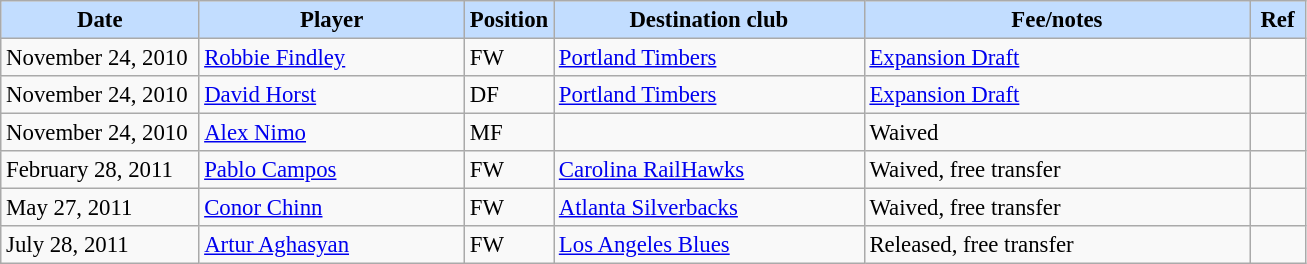<table class="wikitable" style="text-align:left; font-size:95%;">
<tr>
<th style="background:#c2ddff; width:125px;">Date</th>
<th style="background:#c2ddff; width:170px;">Player</th>
<th style="background:#c2ddff; width:50px;">Position</th>
<th style="background:#c2ddff; width:200px;">Destination club</th>
<th style="background:#c2ddff; width:250px;">Fee/notes</th>
<th style="background:#c2ddff; width:30px;">Ref</th>
</tr>
<tr>
<td>November 24, 2010</td>
<td> <a href='#'>Robbie Findley</a></td>
<td>FW</td>
<td> <a href='#'>Portland Timbers</a></td>
<td><a href='#'>Expansion Draft</a></td>
<td></td>
</tr>
<tr>
<td>November 24, 2010</td>
<td> <a href='#'>David Horst</a></td>
<td>DF</td>
<td> <a href='#'>Portland Timbers</a></td>
<td><a href='#'>Expansion Draft</a></td>
<td></td>
</tr>
<tr>
<td>November 24, 2010</td>
<td> <a href='#'>Alex Nimo</a></td>
<td>MF</td>
<td></td>
<td>Waived</td>
<td></td>
</tr>
<tr>
<td>February 28, 2011</td>
<td> <a href='#'>Pablo Campos</a></td>
<td>FW</td>
<td> <a href='#'>Carolina RailHawks</a></td>
<td>Waived, free transfer</td>
<td></td>
</tr>
<tr>
<td>May 27, 2011</td>
<td> <a href='#'>Conor Chinn</a></td>
<td>FW</td>
<td> <a href='#'>Atlanta Silverbacks</a></td>
<td>Waived, free transfer</td>
<td></td>
</tr>
<tr>
<td>July 28, 2011</td>
<td> <a href='#'>Artur Aghasyan</a></td>
<td>FW</td>
<td> <a href='#'>Los Angeles Blues</a></td>
<td>Released, free transfer</td>
<td></td>
</tr>
</table>
